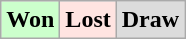<table class="wikitable">
<tr>
<td bgcolor="#ccffcc"><strong>Won</strong></td>
<td bgcolor="FFE4E1"><strong>Lost</strong></td>
<td bgcolor="DCDCDC"><strong>Draw</strong></td>
</tr>
</table>
